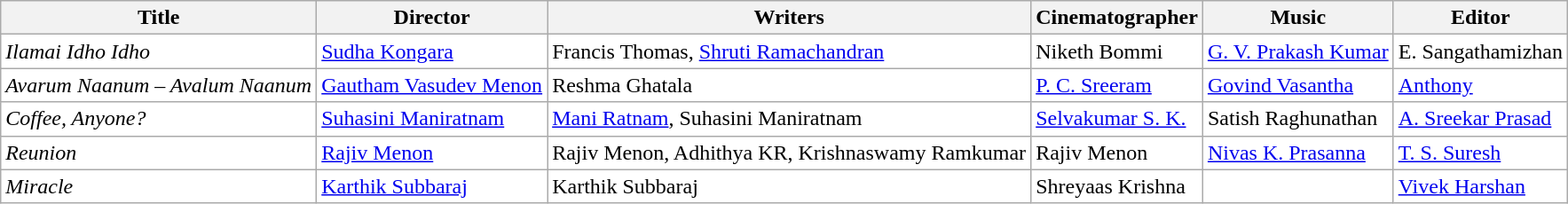<table style="background:#ffffff;" class="wikitable">
<tr>
<th>Title</th>
<th>Director</th>
<th>Writers</th>
<th>Cinematographer</th>
<th>Music</th>
<th>Editor</th>
</tr>
<tr>
<td><em>Ilamai Idho Idho</em></td>
<td><a href='#'>Sudha Kongara</a></td>
<td>Francis Thomas, <a href='#'>Shruti Ramachandran</a></td>
<td>Niketh Bommi</td>
<td><a href='#'>G. V. Prakash Kumar</a></td>
<td>E. Sangathamizhan</td>
</tr>
<tr>
<td><em>Avarum Naanum – Avalum Naanum</em></td>
<td><a href='#'>Gautham Vasudev Menon</a></td>
<td>Reshma Ghatala</td>
<td><a href='#'>P. C. Sreeram</a></td>
<td><a href='#'>Govind Vasantha</a></td>
<td><a href='#'>Anthony</a></td>
</tr>
<tr>
<td><em>Coffee, Anyone?</em></td>
<td><a href='#'>Suhasini Maniratnam</a></td>
<td><a href='#'>Mani Ratnam</a>, Suhasini Maniratnam</td>
<td><a href='#'>Selvakumar S. K.</a></td>
<td>Satish Raghunathan</td>
<td><a href='#'>A. Sreekar Prasad</a></td>
</tr>
<tr>
<td><em>Reunion</em></td>
<td><a href='#'>Rajiv Menon</a></td>
<td>Rajiv Menon, Adhithya KR, Krishnaswamy Ramkumar</td>
<td>Rajiv Menon</td>
<td><a href='#'>Nivas K. Prasanna</a></td>
<td><a href='#'>T. S. Suresh</a></td>
</tr>
<tr>
<td><em>Miracle</em></td>
<td><a href='#'>Karthik Subbaraj</a></td>
<td>Karthik Subbaraj</td>
<td>Shreyaas Krishna</td>
<td></td>
<td><a href='#'>Vivek Harshan</a></td>
</tr>
</table>
